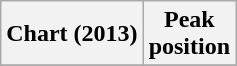<table class="wikitable plainrowheaders">
<tr>
<th>Chart (2013)</th>
<th>Peak<br>position</th>
</tr>
<tr>
</tr>
</table>
